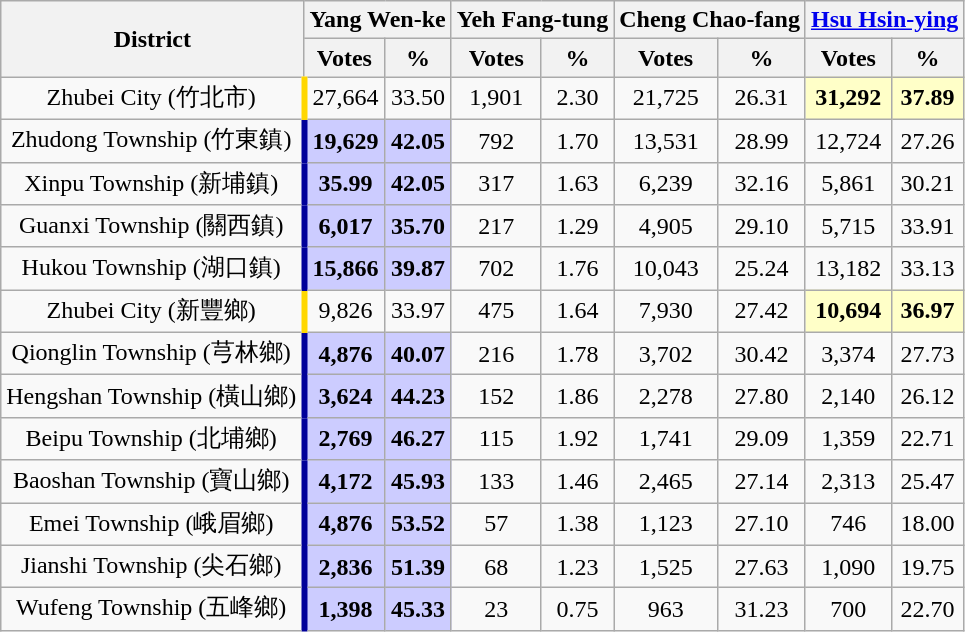<table class="wikitable collapsible sortable" style="text-align:center">
<tr>
<th rowspan=2>District</th>
<th colspan=2; border-bottom:4px solid #000099;"> Yang Wen-ke</th>
<th colspan=2; border-bottom:4px solid #000000;"> Yeh Fang-tung</th>
<th colspan=2; border-bottom:4px solid #1B9431;"> Cheng Chao-fang</th>
<th colspan=2; border-bottom:4px solid #FFD700;"> <a href='#'>Hsu Hsin-ying</a></th>
</tr>
<tr>
<th>Votes</th>
<th>%</th>
<th>Votes</th>
<th>%</th>
<th>Votes</th>
<th>%</th>
<th>Votes</th>
<th>%</th>
</tr>
<tr>
<td style="border-right:4px solid #FFD700;">Zhubei City (竹北市)</td>
<td>27,664</td>
<td>33.50</td>
<td>1,901</td>
<td>2.30</td>
<td>21,725</td>
<td>26.31</td>
<td style="background-color:#ffffc8;"><strong>31,292</strong></td>
<td style="background-color:#ffffc8;"><strong>37.89</strong></td>
</tr>
<tr>
<td style="border-right:4px solid #000099;">Zhudong Township (竹東鎮)</td>
<td style="background-color:#CCCCFF;"><strong>19,629</strong></td>
<td style="background-color:#CCCCFF;"><strong>42.05</strong></td>
<td>792</td>
<td>1.70</td>
<td>13,531</td>
<td>28.99</td>
<td>12,724</td>
<td>27.26</td>
</tr>
<tr>
<td style="border-right:4px solid #000099;">Xinpu Township (新埔鎮)</td>
<td style="background-color:#CCCCFF;"><strong>35.99</strong></td>
<td style="background-color:#CCCCFF;"><strong>42.05</strong></td>
<td>317</td>
<td>1.63</td>
<td>6,239</td>
<td>32.16</td>
<td>5,861</td>
<td>30.21</td>
</tr>
<tr>
<td style="border-right:4px solid #000099;">Guanxi Township (關西鎮)</td>
<td style="background-color:#CCCCFF;"><strong>6,017</strong></td>
<td style="background-color:#CCCCFF;"><strong>35.70</strong></td>
<td>217</td>
<td>1.29</td>
<td>4,905</td>
<td>29.10</td>
<td>5,715</td>
<td>33.91</td>
</tr>
<tr>
<td style="border-right:4px solid #000099;">Hukou Township (湖口鎮)</td>
<td style="background-color:#CCCCFF;"><strong>15,866</strong></td>
<td style="background-color:#CCCCFF;"><strong>39.87</strong></td>
<td>702</td>
<td>1.76</td>
<td>10,043</td>
<td>25.24</td>
<td>13,182</td>
<td>33.13</td>
</tr>
<tr>
<td style="border-right:4px solid #FFD700;">Zhubei City (新豐鄉)</td>
<td>9,826</td>
<td>33.97</td>
<td>475</td>
<td>1.64</td>
<td>7,930</td>
<td>27.42</td>
<td style="background-color:#ffffc8;"><strong>10,694</strong></td>
<td style="background-color:#ffffc8;"><strong>36.97</strong></td>
</tr>
<tr>
<td style="border-right:4px solid #000099;">Qionglin Township (芎林鄉)</td>
<td style="background-color:#CCCCFF;"><strong>4,876</strong></td>
<td style="background-color:#CCCCFF;"><strong>40.07</strong></td>
<td>216</td>
<td>1.78</td>
<td>3,702</td>
<td>30.42</td>
<td>3,374</td>
<td>27.73</td>
</tr>
<tr>
<td style="border-right:4px solid #000099;">Hengshan Township (橫山鄉)</td>
<td style="background-color:#CCCCFF;"><strong>3,624</strong></td>
<td style="background-color:#CCCCFF;"><strong>44.23</strong></td>
<td>152</td>
<td>1.86</td>
<td>2,278</td>
<td>27.80</td>
<td>2,140</td>
<td>26.12</td>
</tr>
<tr>
<td style="border-right:4px solid #000099;">Beipu Township (北埔鄉)</td>
<td style="background-color:#CCCCFF;"><strong>2,769</strong></td>
<td style="background-color:#CCCCFF;"><strong>46.27</strong></td>
<td>115</td>
<td>1.92</td>
<td>1,741</td>
<td>29.09</td>
<td>1,359</td>
<td>22.71</td>
</tr>
<tr>
<td style="border-right:4px solid #000099;">Baoshan Township (寶山鄉)</td>
<td style="background-color:#CCCCFF;"><strong>4,172</strong></td>
<td style="background-color:#CCCCFF;"><strong>45.93</strong></td>
<td>133</td>
<td>1.46</td>
<td>2,465</td>
<td>27.14</td>
<td>2,313</td>
<td>25.47</td>
</tr>
<tr>
<td style="border-right:4px solid #000099;">Emei Township (峨眉鄉)</td>
<td style="background-color:#CCCCFF;"><strong>4,876</strong></td>
<td style="background-color:#CCCCFF;"><strong>53.52</strong></td>
<td>57</td>
<td>1.38</td>
<td>1,123</td>
<td>27.10</td>
<td>746</td>
<td>18.00</td>
</tr>
<tr>
<td style="border-right:4px solid #000099;">Jianshi Township (尖石鄉)</td>
<td style="background-color:#CCCCFF;"><strong>2,836</strong></td>
<td style="background-color:#CCCCFF;"><strong>51.39</strong></td>
<td>68</td>
<td>1.23</td>
<td>1,525</td>
<td>27.63</td>
<td>1,090</td>
<td>19.75</td>
</tr>
<tr>
<td style="border-right:4px solid #000099;">Wufeng Township (五峰鄉)</td>
<td style="background-color:#CCCCFF;"><strong>1,398</strong></td>
<td style="background-color:#CCCCFF;"><strong>45.33</strong></td>
<td>23</td>
<td>0.75</td>
<td>963</td>
<td>31.23</td>
<td>700</td>
<td>22.70</td>
</tr>
</table>
